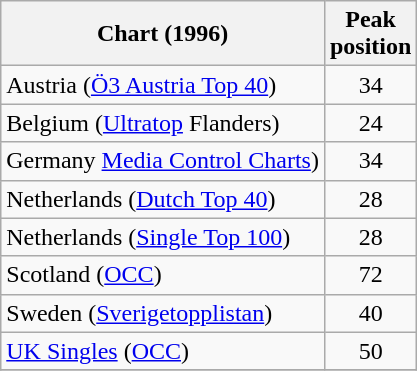<table class="wikitable sortable">
<tr>
<th>Chart (1996)</th>
<th>Peak<br>position</th>
</tr>
<tr>
<td>Austria (<a href='#'>Ö3 Austria Top 40</a>)</td>
<td align="center">34</td>
</tr>
<tr>
<td>Belgium (<a href='#'>Ultratop</a> Flanders)</td>
<td align="center">24</td>
</tr>
<tr>
<td>Germany <a href='#'>Media Control Charts</a>)</td>
<td align="center">34</td>
</tr>
<tr>
<td>Netherlands (<a href='#'>Dutch Top 40</a>)</td>
<td align="center">28</td>
</tr>
<tr>
<td>Netherlands (<a href='#'>Single Top 100</a>)</td>
<td align="center">28</td>
</tr>
<tr>
<td>Scotland (<a href='#'>OCC</a>)</td>
<td align="center">72</td>
</tr>
<tr>
<td>Sweden (<a href='#'>Sverigetopplistan</a>)</td>
<td align="center">40</td>
</tr>
<tr>
<td><a href='#'>UK Singles</a> (<a href='#'>OCC</a>)</td>
<td align="center">50</td>
</tr>
<tr>
</tr>
</table>
